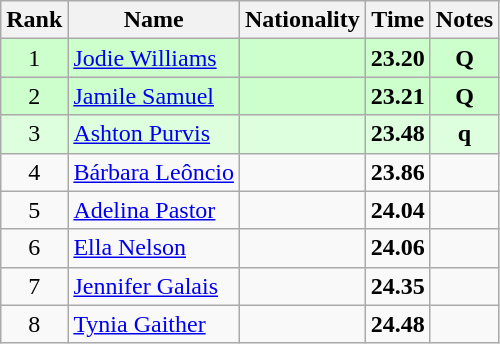<table class="wikitable sortable" style="text-align:center">
<tr>
<th>Rank</th>
<th>Name</th>
<th>Nationality</th>
<th>Time</th>
<th>Notes</th>
</tr>
<tr bgcolor=ccffcc>
<td>1</td>
<td align=left><a href='#'>Jodie Williams</a></td>
<td align=left></td>
<td><strong>23.20</strong></td>
<td><strong>Q</strong></td>
</tr>
<tr bgcolor=ccffcc>
<td>2</td>
<td align=left><a href='#'>Jamile Samuel</a></td>
<td align=left></td>
<td><strong>23.21</strong></td>
<td><strong>Q</strong></td>
</tr>
<tr bgcolor=ddffdd>
<td>3</td>
<td align=left><a href='#'>Ashton Purvis</a></td>
<td align=left></td>
<td><strong>23.48</strong></td>
<td><strong>q</strong></td>
</tr>
<tr>
<td>4</td>
<td align=left><a href='#'>Bárbara Leôncio</a></td>
<td align=left></td>
<td><strong>23.86</strong></td>
<td></td>
</tr>
<tr>
<td>5</td>
<td align=left><a href='#'>Adelina Pastor</a></td>
<td align=left></td>
<td><strong>24.04</strong></td>
<td></td>
</tr>
<tr>
<td>6</td>
<td align=left><a href='#'>Ella Nelson</a></td>
<td align=left></td>
<td><strong>24.06</strong></td>
<td></td>
</tr>
<tr>
<td>7</td>
<td align=left><a href='#'>Jennifer Galais</a></td>
<td align=left></td>
<td><strong>24.35</strong></td>
<td></td>
</tr>
<tr>
<td>8</td>
<td align=left><a href='#'>Tynia Gaither</a></td>
<td align=left></td>
<td><strong>24.48</strong></td>
<td></td>
</tr>
</table>
